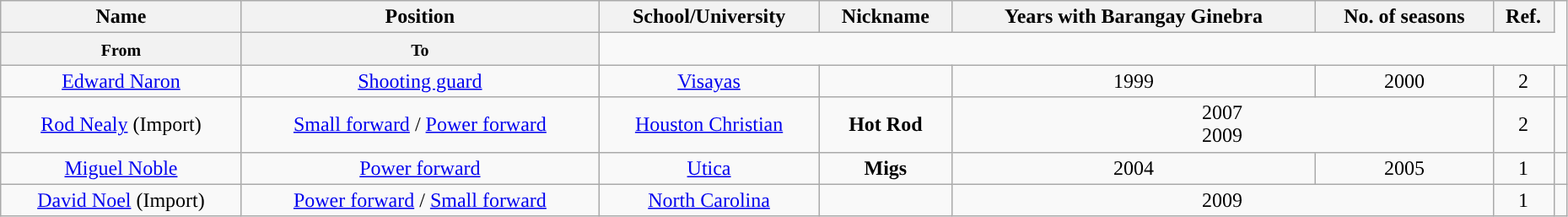<table class="wikitable sortable" style="text-align:center" width="98%">
<tr>
<th>Name</th>
<th>Position</th>
<th>School/University</th>
<th>Nickname</th>
<th>Years with Barangay Ginebra</th>
<th>No. of seasons</th>
<th>Ref.</th>
</tr>
<tr>
<th><small>From</small></th>
<th><small>To</small></th>
</tr>
<tr>
<td><a href='#'>Edward Naron</a></td>
<td><a href='#'>Shooting guard</a></td>
<td><a href='#'>Visayas</a></td>
<td></td>
<td>1999</td>
<td>2000</td>
<td>2</td>
<td></td>
</tr>
<tr>
<td><a href='#'>Rod Nealy</a> (Import)</td>
<td><a href='#'>Small forward</a> / <a href='#'>Power forward</a></td>
<td><a href='#'>Houston Christian</a></td>
<td><strong>Hot Rod</strong></td>
<td colspan="2">2007<br>2009</td>
<td>2</td>
<td></td>
</tr>
<tr>
<td><a href='#'>Miguel Noble</a></td>
<td><a href='#'>Power forward</a></td>
<td><a href='#'>Utica</a></td>
<td><strong>Migs</strong></td>
<td>2004</td>
<td>2005</td>
<td>1</td>
<td></td>
</tr>
<tr>
<td><a href='#'>David Noel</a> (Import)</td>
<td><a href='#'>Power forward</a> / <a href='#'>Small forward</a></td>
<td><a href='#'>North Carolina</a></td>
<td></td>
<td colspan="2">2009</td>
<td>1</td>
<td></td>
</tr>
</table>
